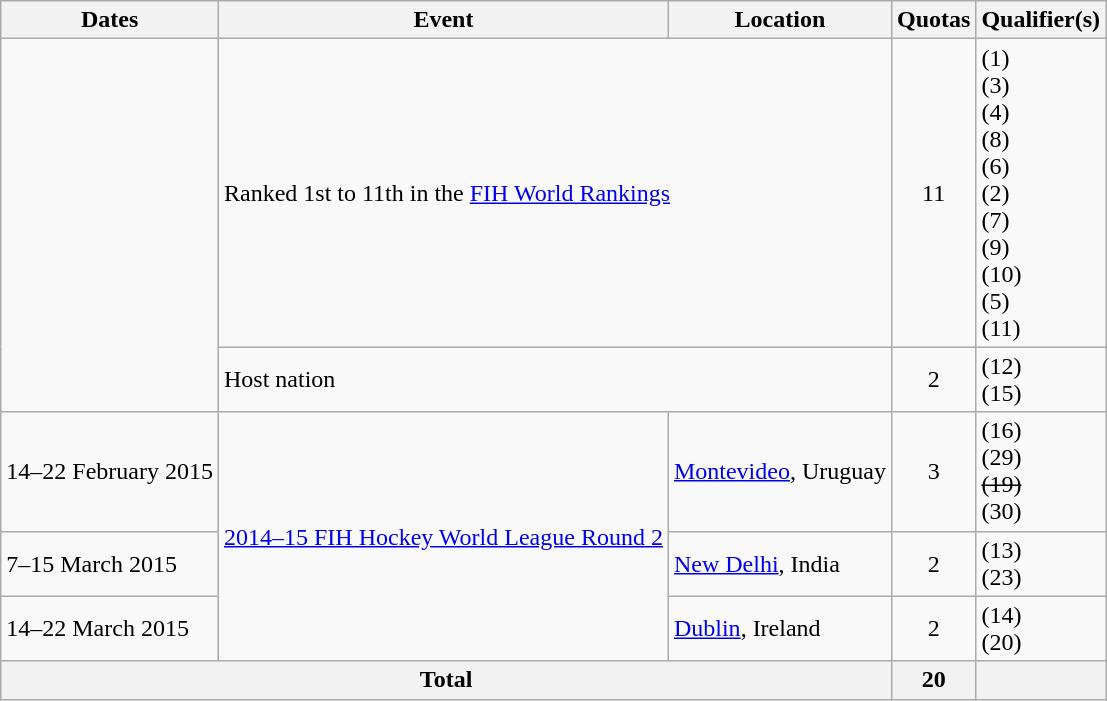<table class=wikitable>
<tr>
<th>Dates</th>
<th>Event</th>
<th>Location</th>
<th>Quotas</th>
<th>Qualifier(s)</th>
</tr>
<tr>
<td rowspan=2></td>
<td colspan=2>Ranked 1st to 11th in the <a href='#'>FIH World Rankings</a></td>
<td align=center>11</td>
<td> (1)<br> (3)<br> (4)<br> (8)<br> (6)<br> (2)<br> (7)<br> (9)<br> (10)<br> (5)<br> (11)</td>
</tr>
<tr>
<td colspan=2>Host nation</td>
<td align=center>2</td>
<td> (12)<br> (15)</td>
</tr>
<tr>
<td>14–22 February 2015</td>
<td rowspan=3><a href='#'>2014–15 FIH Hockey World League Round 2</a></td>
<td><a href='#'>Montevideo</a>, Uruguay</td>
<td align=center>3</td>
<td> (16)<br> (29)<br><s> (19)</s><br>  (30)</td>
</tr>
<tr>
<td>7–15 March 2015</td>
<td><a href='#'>New Delhi</a>, India</td>
<td align=center>2</td>
<td> (13)<br> (23)</td>
</tr>
<tr>
<td>14–22 March 2015</td>
<td><a href='#'>Dublin</a>, Ireland</td>
<td align=center>2</td>
<td> (14)<br> (20)</td>
</tr>
<tr>
<th colspan="3">Total</th>
<th>20</th>
<th></th>
</tr>
</table>
